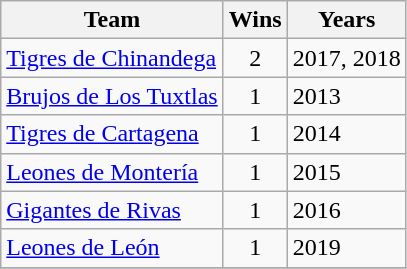<table class="wikitable">
<tr>
<th>Team</th>
<th>Wins</th>
<th>Years</th>
</tr>
<tr>
<td> <a href='#'>Tigres de Chinandega</a></td>
<td align=center>2</td>
<td>2017, 2018</td>
</tr>
<tr>
<td> <a href='#'>Brujos de Los Tuxtlas</a></td>
<td align=center>1</td>
<td>2013</td>
</tr>
<tr>
<td> <a href='#'>Tigres de Cartagena</a></td>
<td align=center>1</td>
<td>2014</td>
</tr>
<tr>
<td> <a href='#'>Leones de Montería</a></td>
<td align=center>1</td>
<td>2015</td>
</tr>
<tr>
<td> <a href='#'>Gigantes de Rivas</a></td>
<td align=center>1</td>
<td>2016</td>
</tr>
<tr>
<td> <a href='#'>Leones de León</a></td>
<td align=center>1</td>
<td>2019</td>
</tr>
<tr>
</tr>
</table>
